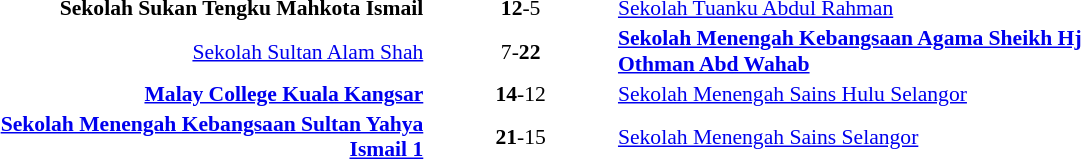<table style="width:100%;" cellspacing="1">
<tr>
<th width=15%></th>
<th width=25%></th>
<th width=10%></th>
<th width=25%></th>
</tr>
<tr style=font-size:90%>
<td align=right></td>
<td align=right> <strong>Sekolah Sukan Tengku Mahkota Ismail</strong></td>
<td align=center><strong>12</strong>-5</td>
<td> <a href='#'>Sekolah Tuanku Abdul Rahman</a></td>
<td></td>
</tr>
<tr style=font-size:90%>
<td align=right></td>
<td align=right> <a href='#'>Sekolah Sultan Alam Shah</a></td>
<td align=center>7-<strong>22</strong></td>
<td><strong> <a href='#'>Sekolah Menengah Kebangsaan Agama Sheikh Hj Othman Abd Wahab</a></strong></td>
<td></td>
</tr>
<tr style=font-size:90%>
<td align=right></td>
<td align=right> <strong><a href='#'>Malay College Kuala Kangsar</a></strong></td>
<td align=center><strong>14</strong>-12</td>
<td> <a href='#'>Sekolah Menengah Sains Hulu Selangor</a></td>
<td></td>
</tr>
<tr style=font-size:90%>
<td align=right></td>
<td align=right><strong> <a href='#'>Sekolah Menengah Kebangsaan Sultan Yahya Ismail 1</a></strong></td>
<td align=center><strong>21</strong>-15</td>
<td> <a href='#'>Sekolah Menengah Sains Selangor</a></td>
<td></td>
</tr>
</table>
